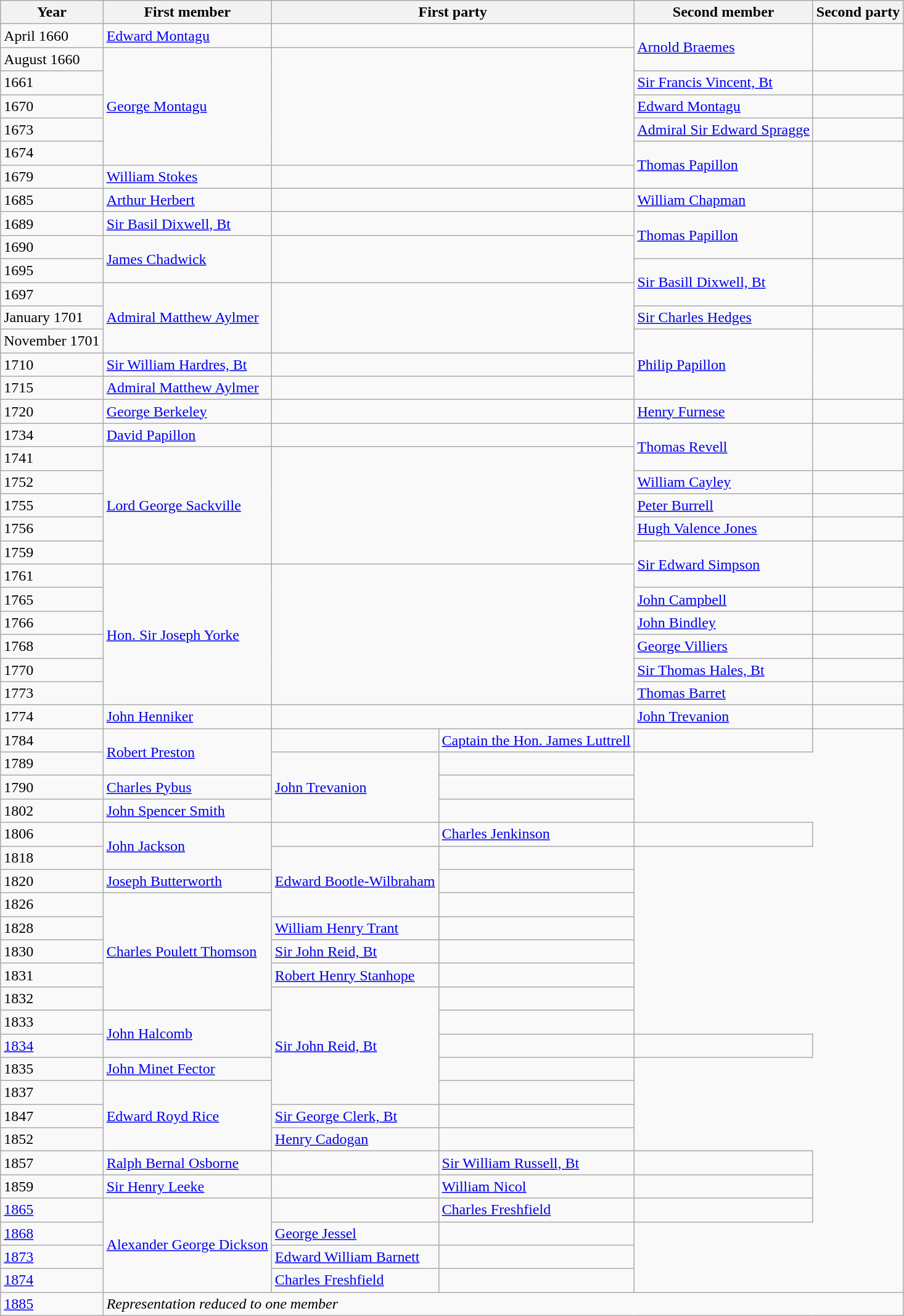<table class="wikitable">
<tr>
<th>Year</th>
<th>First member</th>
<th colspan="2">First party</th>
<th>Second member</th>
<th colspan="2">Second party</th>
</tr>
<tr>
<td>April 1660</td>
<td><a href='#'>Edward Montagu</a></td>
<td colspan="2"></td>
<td rowspan="2"><a href='#'>Arnold Braemes</a></td>
<td rowspan="2" colspan="2"></td>
</tr>
<tr>
<td>August 1660</td>
<td rowspan="5"><a href='#'>George Montagu</a></td>
<td rowspan="5" colspan="2"></td>
</tr>
<tr>
<td>1661</td>
<td><a href='#'>Sir Francis Vincent, Bt</a></td>
<td colspan="2"></td>
</tr>
<tr>
<td>1670</td>
<td><a href='#'>Edward Montagu</a></td>
<td colspan="2"></td>
</tr>
<tr>
<td>1673</td>
<td><a href='#'>Admiral Sir Edward Spragge</a></td>
<td colspan="2"></td>
</tr>
<tr>
<td>1674</td>
<td rowspan="2"><a href='#'>Thomas Papillon</a></td>
<td rowspan="2" colspan="2"></td>
</tr>
<tr>
<td>1679</td>
<td><a href='#'>William Stokes</a></td>
<td colspan="2"></td>
</tr>
<tr>
<td>1685</td>
<td><a href='#'>Arthur Herbert</a></td>
<td colspan="2"></td>
<td><a href='#'>William Chapman</a></td>
<td colspan="2"></td>
</tr>
<tr>
<td>1689</td>
<td><a href='#'>Sir Basil Dixwell, Bt</a></td>
<td colspan="2"></td>
<td rowspan="2"><a href='#'>Thomas Papillon</a></td>
<td rowspan="2" colspan="2"></td>
</tr>
<tr>
<td>1690</td>
<td rowspan="2"><a href='#'>James Chadwick</a></td>
<td rowspan="2" colspan="2"></td>
</tr>
<tr>
<td>1695</td>
<td rowspan="2"><a href='#'>Sir Basill Dixwell, Bt</a></td>
<td rowspan="2" colspan="2"></td>
</tr>
<tr>
<td>1697</td>
<td rowspan="3"><a href='#'>Admiral Matthew Aylmer</a></td>
<td rowspan="3" colspan="2"></td>
</tr>
<tr>
<td>January 1701</td>
<td><a href='#'>Sir Charles Hedges</a></td>
<td colspan="2"></td>
</tr>
<tr>
<td>November 1701</td>
<td rowspan="3"><a href='#'>Philip Papillon</a></td>
<td rowspan="3" colspan="2"></td>
</tr>
<tr>
<td>1710</td>
<td><a href='#'>Sir William Hardres, Bt</a></td>
<td colspan="2"></td>
</tr>
<tr>
<td>1715</td>
<td><a href='#'>Admiral Matthew Aylmer</a></td>
<td colspan="2"></td>
</tr>
<tr>
<td>1720</td>
<td><a href='#'>George Berkeley</a></td>
<td colspan="2"></td>
<td><a href='#'>Henry Furnese</a></td>
<td colspan="2"></td>
</tr>
<tr>
<td>1734</td>
<td><a href='#'>David Papillon</a></td>
<td colspan="2"></td>
<td rowspan="2"><a href='#'>Thomas Revell</a></td>
<td rowspan="2" colspan="2"></td>
</tr>
<tr>
<td>1741</td>
<td rowspan="5"><a href='#'>Lord George Sackville</a></td>
<td rowspan="5" colspan="2"></td>
</tr>
<tr>
<td>1752</td>
<td><a href='#'>William Cayley</a></td>
<td colspan="2"></td>
</tr>
<tr>
<td>1755</td>
<td><a href='#'>Peter Burrell</a></td>
<td colspan="2"></td>
</tr>
<tr>
<td>1756</td>
<td><a href='#'>Hugh Valence Jones</a></td>
<td colspan="2"></td>
</tr>
<tr>
<td>1759</td>
<td rowspan="2"><a href='#'>Sir Edward Simpson</a></td>
<td rowspan="2" colspan="2"></td>
</tr>
<tr>
<td>1761</td>
<td rowspan="6"><a href='#'>Hon. Sir Joseph Yorke</a></td>
<td rowspan="6" colspan="2"></td>
</tr>
<tr>
<td>1765</td>
<td><a href='#'>John Campbell</a></td>
<td colspan="2"></td>
</tr>
<tr>
<td>1766</td>
<td><a href='#'>John Bindley</a></td>
<td colspan="2"></td>
</tr>
<tr>
<td>1768</td>
<td><a href='#'>George Villiers</a></td>
<td colspan="2"></td>
</tr>
<tr>
<td>1770</td>
<td><a href='#'>Sir Thomas Hales, Bt</a></td>
<td colspan="2"></td>
</tr>
<tr>
<td>1773</td>
<td><a href='#'>Thomas Barret</a></td>
<td colspan="2"></td>
</tr>
<tr>
<td>1774</td>
<td><a href='#'>John Henniker</a></td>
<td colspan="2"></td>
<td><a href='#'>John Trevanion</a></td>
<td colspan="2"></td>
</tr>
<tr>
<td>1784</td>
<td rowspan="2"><a href='#'>Robert Preston</a></td>
<td></td>
<td><a href='#'>Captain the Hon. James Luttrell</a></td>
<td></td>
</tr>
<tr>
<td>1789</td>
<td rowspan="3"><a href='#'>John Trevanion</a></td>
<td></td>
</tr>
<tr>
<td>1790</td>
<td><a href='#'>Charles Pybus</a></td>
<td></td>
</tr>
<tr>
<td>1802</td>
<td><a href='#'>John Spencer Smith</a></td>
<td></td>
</tr>
<tr>
<td>1806</td>
<td rowspan="2"><a href='#'>John Jackson</a></td>
<td></td>
<td><a href='#'>Charles Jenkinson</a></td>
<td></td>
</tr>
<tr>
<td>1818</td>
<td rowspan="3"><a href='#'>Edward Bootle-Wilbraham</a></td>
<td></td>
</tr>
<tr>
<td>1820</td>
<td><a href='#'>Joseph Butterworth</a></td>
<td></td>
</tr>
<tr>
<td>1826</td>
<td rowspan="5"><a href='#'>Charles Poulett Thomson</a></td>
<td></td>
</tr>
<tr>
<td>1828</td>
<td><a href='#'>William Henry Trant</a></td>
<td></td>
</tr>
<tr>
<td>1830</td>
<td><a href='#'>Sir John Reid, Bt</a></td>
<td></td>
</tr>
<tr>
<td>1831</td>
<td><a href='#'>Robert Henry Stanhope</a></td>
<td></td>
</tr>
<tr>
<td>1832</td>
<td rowspan="5"><a href='#'>Sir John Reid, Bt</a></td>
<td></td>
</tr>
<tr>
<td>1833</td>
<td rowspan="2"><a href='#'>John Halcomb</a></td>
<td></td>
</tr>
<tr>
<td><a href='#'>1834</a></td>
<td></td>
<td></td>
</tr>
<tr>
<td>1835</td>
<td><a href='#'>John Minet Fector</a></td>
<td></td>
</tr>
<tr>
<td>1837</td>
<td rowspan="3"><a href='#'>Edward Royd Rice</a></td>
<td></td>
</tr>
<tr>
<td>1847</td>
<td><a href='#'>Sir George Clerk, Bt</a></td>
<td></td>
</tr>
<tr>
<td>1852</td>
<td><a href='#'>Henry Cadogan</a></td>
<td></td>
</tr>
<tr>
<td>1857</td>
<td><a href='#'>Ralph Bernal Osborne</a></td>
<td></td>
<td><a href='#'>Sir William Russell, Bt</a></td>
<td></td>
</tr>
<tr>
<td>1859</td>
<td><a href='#'>Sir Henry Leeke</a></td>
<td></td>
<td><a href='#'>William Nicol</a></td>
<td></td>
</tr>
<tr>
<td><a href='#'>1865</a></td>
<td rowspan="4"><a href='#'>Alexander George Dickson</a></td>
<td></td>
<td><a href='#'>Charles Freshfield</a></td>
<td></td>
</tr>
<tr>
<td><a href='#'>1868</a></td>
<td><a href='#'>George Jessel</a></td>
<td></td>
</tr>
<tr>
<td><a href='#'>1873</a></td>
<td><a href='#'>Edward William Barnett</a></td>
<td></td>
</tr>
<tr>
<td><a href='#'>1874</a></td>
<td><a href='#'>Charles Freshfield</a></td>
<td></td>
</tr>
<tr>
<td><a href='#'>1885</a></td>
<td colspan="6"><em>Representation reduced to one member</em></td>
</tr>
</table>
